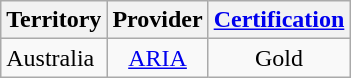<table class="wikitable" style="text-align:center;">
<tr>
<th>Territory</th>
<th>Provider</th>
<th><a href='#'>Certification</a></th>
</tr>
<tr>
<td style="text-align:left;">Australia</td>
<td><a href='#'>ARIA</a></td>
<td>Gold</td>
</tr>
</table>
